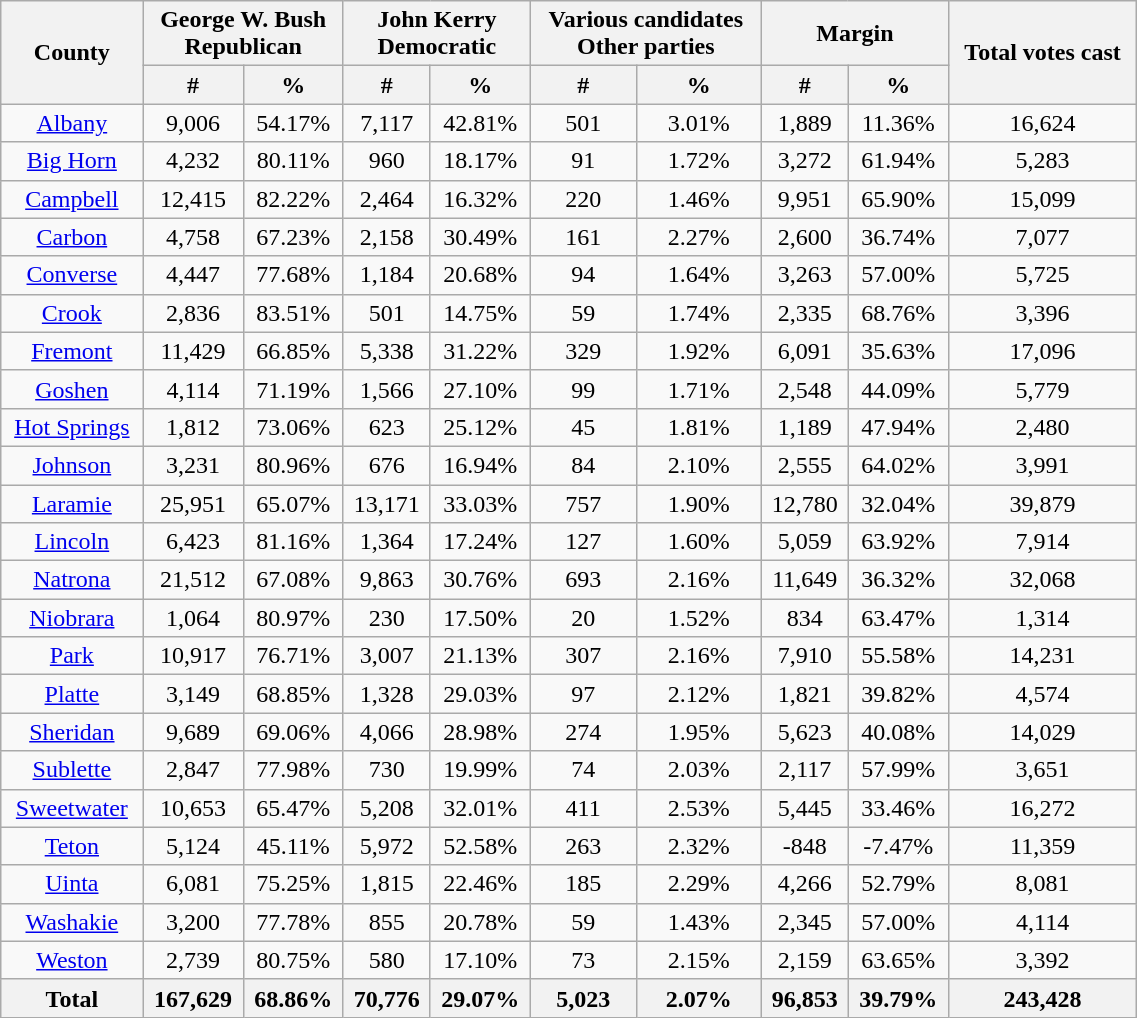<table width="60%" class="wikitable sortable" style="text-align:center">
<tr>
<th style="text-align:center;" rowspan="2">County</th>
<th style="text-align:center;" colspan="2">George W. Bush<br>Republican</th>
<th style="text-align:center;" colspan="2">John Kerry<br>Democratic</th>
<th style="text-align:center;" colspan="2">Various candidates<br>Other parties</th>
<th style="text-align:center;" colspan="2">Margin</th>
<th style="text-align:center;" rowspan="2" style="text-align:center;">Total votes cast</th>
</tr>
<tr>
<th style="text-align:center;" data-sort-type="number">#</th>
<th style="text-align:center;" data-sort-type="number">%</th>
<th style="text-align:center;" data-sort-type="number">#</th>
<th style="text-align:center;" data-sort-type="number">%</th>
<th style="text-align:center;" data-sort-type="number">#</th>
<th style="text-align:center;" data-sort-type="number">%</th>
<th style="text-align:center;" data-sort-type="number">#</th>
<th style="text-align:center;" data-sort-type="number">%</th>
</tr>
<tr style="text-align:center;">
<td><a href='#'>Albany</a></td>
<td>9,006</td>
<td>54.17%</td>
<td>7,117</td>
<td>42.81%</td>
<td>501</td>
<td>3.01%</td>
<td>1,889</td>
<td>11.36%</td>
<td>16,624</td>
</tr>
<tr style="text-align:center;">
<td><a href='#'>Big Horn</a></td>
<td>4,232</td>
<td>80.11%</td>
<td>960</td>
<td>18.17%</td>
<td>91</td>
<td>1.72%</td>
<td>3,272</td>
<td>61.94%</td>
<td>5,283</td>
</tr>
<tr style="text-align:center;">
<td><a href='#'>Campbell</a></td>
<td>12,415</td>
<td>82.22%</td>
<td>2,464</td>
<td>16.32%</td>
<td>220</td>
<td>1.46%</td>
<td>9,951</td>
<td>65.90%</td>
<td>15,099</td>
</tr>
<tr style="text-align:center;">
<td><a href='#'>Carbon</a></td>
<td>4,758</td>
<td>67.23%</td>
<td>2,158</td>
<td>30.49%</td>
<td>161</td>
<td>2.27%</td>
<td>2,600</td>
<td>36.74%</td>
<td>7,077</td>
</tr>
<tr style="text-align:center;">
<td><a href='#'>Converse</a></td>
<td>4,447</td>
<td>77.68%</td>
<td>1,184</td>
<td>20.68%</td>
<td>94</td>
<td>1.64%</td>
<td>3,263</td>
<td>57.00%</td>
<td>5,725</td>
</tr>
<tr style="text-align:center;">
<td><a href='#'>Crook</a></td>
<td>2,836</td>
<td>83.51%</td>
<td>501</td>
<td>14.75%</td>
<td>59</td>
<td>1.74%</td>
<td>2,335</td>
<td>68.76%</td>
<td>3,396</td>
</tr>
<tr style="text-align:center;">
<td><a href='#'>Fremont</a></td>
<td>11,429</td>
<td>66.85%</td>
<td>5,338</td>
<td>31.22%</td>
<td>329</td>
<td>1.92%</td>
<td>6,091</td>
<td>35.63%</td>
<td>17,096</td>
</tr>
<tr style="text-align:center;">
<td><a href='#'>Goshen</a></td>
<td>4,114</td>
<td>71.19%</td>
<td>1,566</td>
<td>27.10%</td>
<td>99</td>
<td>1.71%</td>
<td>2,548</td>
<td>44.09%</td>
<td>5,779</td>
</tr>
<tr style="text-align:center;">
<td><a href='#'>Hot Springs</a></td>
<td>1,812</td>
<td>73.06%</td>
<td>623</td>
<td>25.12%</td>
<td>45</td>
<td>1.81%</td>
<td>1,189</td>
<td>47.94%</td>
<td>2,480</td>
</tr>
<tr style="text-align:center;">
<td><a href='#'>Johnson</a></td>
<td>3,231</td>
<td>80.96%</td>
<td>676</td>
<td>16.94%</td>
<td>84</td>
<td>2.10%</td>
<td>2,555</td>
<td>64.02%</td>
<td>3,991</td>
</tr>
<tr style="text-align:center;">
<td><a href='#'>Laramie</a></td>
<td>25,951</td>
<td>65.07%</td>
<td>13,171</td>
<td>33.03%</td>
<td>757</td>
<td>1.90%</td>
<td>12,780</td>
<td>32.04%</td>
<td>39,879</td>
</tr>
<tr style="text-align:center;">
<td><a href='#'>Lincoln</a></td>
<td>6,423</td>
<td>81.16%</td>
<td>1,364</td>
<td>17.24%</td>
<td>127</td>
<td>1.60%</td>
<td>5,059</td>
<td>63.92%</td>
<td>7,914</td>
</tr>
<tr style="text-align:center;">
<td><a href='#'>Natrona</a></td>
<td>21,512</td>
<td>67.08%</td>
<td>9,863</td>
<td>30.76%</td>
<td>693</td>
<td>2.16%</td>
<td>11,649</td>
<td>36.32%</td>
<td>32,068</td>
</tr>
<tr style="text-align:center;">
<td><a href='#'>Niobrara</a></td>
<td>1,064</td>
<td>80.97%</td>
<td>230</td>
<td>17.50%</td>
<td>20</td>
<td>1.52%</td>
<td>834</td>
<td>63.47%</td>
<td>1,314</td>
</tr>
<tr style="text-align:center;">
<td><a href='#'>Park</a></td>
<td>10,917</td>
<td>76.71%</td>
<td>3,007</td>
<td>21.13%</td>
<td>307</td>
<td>2.16%</td>
<td>7,910</td>
<td>55.58%</td>
<td>14,231</td>
</tr>
<tr style="text-align:center;">
<td><a href='#'>Platte</a></td>
<td>3,149</td>
<td>68.85%</td>
<td>1,328</td>
<td>29.03%</td>
<td>97</td>
<td>2.12%</td>
<td>1,821</td>
<td>39.82%</td>
<td>4,574</td>
</tr>
<tr style="text-align:center;">
<td><a href='#'>Sheridan</a></td>
<td>9,689</td>
<td>69.06%</td>
<td>4,066</td>
<td>28.98%</td>
<td>274</td>
<td>1.95%</td>
<td>5,623</td>
<td>40.08%</td>
<td>14,029</td>
</tr>
<tr style="text-align:center;">
<td><a href='#'>Sublette</a></td>
<td>2,847</td>
<td>77.98%</td>
<td>730</td>
<td>19.99%</td>
<td>74</td>
<td>2.03%</td>
<td>2,117</td>
<td>57.99%</td>
<td>3,651</td>
</tr>
<tr style="text-align:center;">
<td><a href='#'>Sweetwater</a></td>
<td>10,653</td>
<td>65.47%</td>
<td>5,208</td>
<td>32.01%</td>
<td>411</td>
<td>2.53%</td>
<td>5,445</td>
<td>33.46%</td>
<td>16,272</td>
</tr>
<tr style="text-align:center;">
<td><a href='#'>Teton</a></td>
<td>5,124</td>
<td>45.11%</td>
<td>5,972</td>
<td>52.58%</td>
<td>263</td>
<td>2.32%</td>
<td>-848</td>
<td>-7.47%</td>
<td>11,359</td>
</tr>
<tr style="text-align:center;">
<td><a href='#'>Uinta</a></td>
<td>6,081</td>
<td>75.25%</td>
<td>1,815</td>
<td>22.46%</td>
<td>185</td>
<td>2.29%</td>
<td>4,266</td>
<td>52.79%</td>
<td>8,081</td>
</tr>
<tr style="text-align:center;">
<td><a href='#'>Washakie</a></td>
<td>3,200</td>
<td>77.78%</td>
<td>855</td>
<td>20.78%</td>
<td>59</td>
<td>1.43%</td>
<td>2,345</td>
<td>57.00%</td>
<td>4,114</td>
</tr>
<tr style="text-align:center;">
<td><a href='#'>Weston</a></td>
<td>2,739</td>
<td>80.75%</td>
<td>580</td>
<td>17.10%</td>
<td>73</td>
<td>2.15%</td>
<td>2,159</td>
<td>63.65%</td>
<td>3,392</td>
</tr>
<tr style="text-align:center;">
<th>Total</th>
<th>167,629</th>
<th>68.86%</th>
<th>70,776</th>
<th>29.07%</th>
<th>5,023</th>
<th>2.07%</th>
<th>96,853</th>
<th>39.79%</th>
<th>243,428</th>
</tr>
</table>
